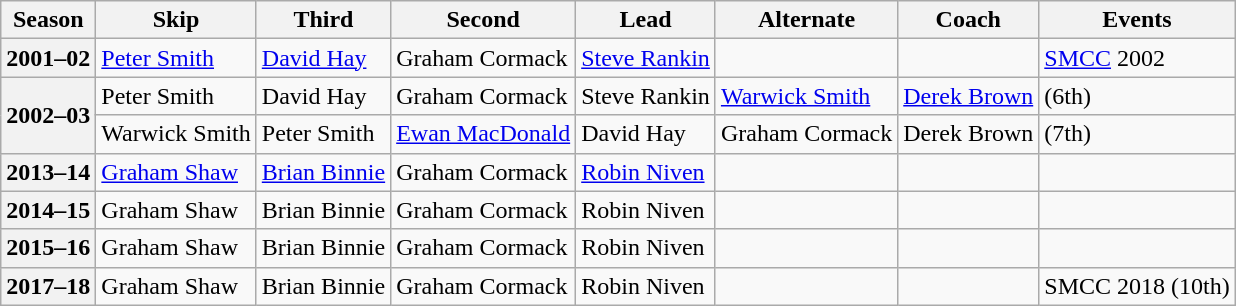<table class="wikitable">
<tr>
<th scope="col">Season</th>
<th scope="col">Skip</th>
<th scope="col">Third</th>
<th scope="col">Second</th>
<th scope="col">Lead</th>
<th scope="col">Alternate</th>
<th scope="col">Coach</th>
<th scope="col">Events</th>
</tr>
<tr>
<th scope="row">2001–02</th>
<td><a href='#'>Peter Smith</a></td>
<td><a href='#'>David Hay</a></td>
<td>Graham Cormack</td>
<td><a href='#'>Steve Rankin</a></td>
<td></td>
<td></td>
<td><a href='#'>SMCC</a> 2002 </td>
</tr>
<tr>
<th scope="row" rowspan=2>2002–03</th>
<td>Peter Smith</td>
<td>David Hay</td>
<td>Graham Cormack</td>
<td>Steve Rankin</td>
<td><a href='#'>Warwick Smith</a></td>
<td><a href='#'>Derek Brown</a></td>
<td> (6th)</td>
</tr>
<tr>
<td>Warwick Smith</td>
<td>Peter Smith</td>
<td><a href='#'>Ewan MacDonald</a></td>
<td>David Hay</td>
<td>Graham Cormack</td>
<td>Derek Brown</td>
<td> (7th)</td>
</tr>
<tr>
<th scope="row">2013–14</th>
<td><a href='#'>Graham Shaw</a></td>
<td><a href='#'>Brian Binnie</a></td>
<td>Graham Cormack</td>
<td><a href='#'>Robin Niven</a></td>
<td></td>
<td></td>
<td></td>
</tr>
<tr>
<th scope="row">2014–15</th>
<td>Graham Shaw</td>
<td>Brian Binnie</td>
<td>Graham Cormack</td>
<td>Robin Niven</td>
<td></td>
<td></td>
<td></td>
</tr>
<tr>
<th scope="row">2015–16</th>
<td>Graham Shaw</td>
<td>Brian Binnie</td>
<td>Graham Cormack</td>
<td>Robin Niven</td>
<td></td>
<td></td>
<td></td>
</tr>
<tr>
<th scope="row">2017–18</th>
<td>Graham Shaw</td>
<td>Brian Binnie</td>
<td>Graham Cormack</td>
<td>Robin Niven</td>
<td></td>
<td></td>
<td>SMCC 2018 (10th)</td>
</tr>
</table>
